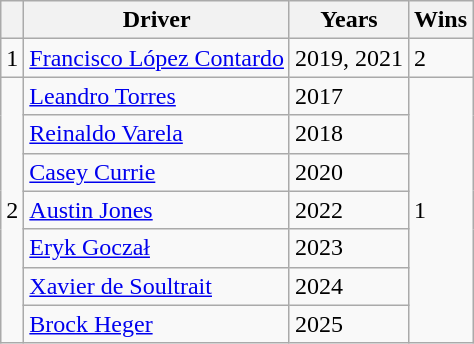<table class="wikitable">
<tr>
<th></th>
<th>Driver</th>
<th>Years</th>
<th>Wins</th>
</tr>
<tr>
<td>1</td>
<td> <a href='#'>Francisco López Contardo</a></td>
<td>2019, 2021</td>
<td>2</td>
</tr>
<tr>
<td rowspan=7>2</td>
<td> <a href='#'>Leandro Torres</a></td>
<td>2017</td>
<td rowspan=7>1</td>
</tr>
<tr>
<td> <a href='#'>Reinaldo Varela</a></td>
<td>2018</td>
</tr>
<tr>
<td> <a href='#'>Casey Currie</a></td>
<td>2020</td>
</tr>
<tr>
<td> <a href='#'>Austin Jones</a></td>
<td>2022</td>
</tr>
<tr>
<td> <a href='#'>Eryk Goczał</a></td>
<td>2023</td>
</tr>
<tr>
<td> <a href='#'>Xavier de Soultrait</a></td>
<td>2024</td>
</tr>
<tr>
<td> <a href='#'>Brock Heger</a></td>
<td>2025</td>
</tr>
</table>
